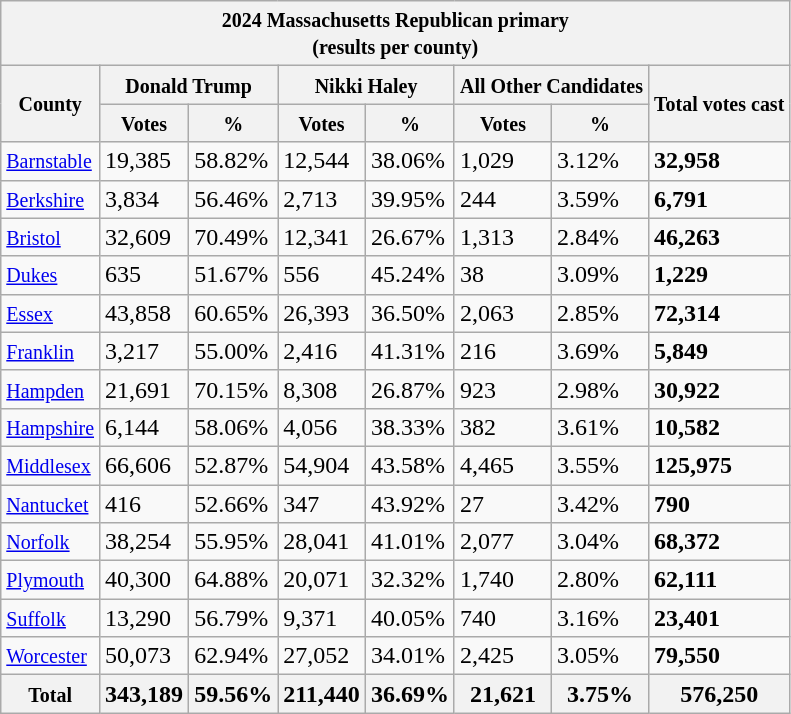<table class="wikitable sortable mw-collapsible mw-collapsed">
<tr>
<th colspan="8"><small>2024 Massachusetts Republican primary</small><br><small>(results per county)</small></th>
</tr>
<tr>
<th rowspan="2"><small>County</small></th>
<th colspan="2"><small>Donald Trump</small></th>
<th colspan="2"><small>Nikki Haley</small></th>
<th colspan="2"><small>All Other Candidates</small></th>
<th rowspan="2"><small>Total votes cast</small></th>
</tr>
<tr>
<th><small>Votes</small></th>
<th><small>%</small></th>
<th><small>Votes</small></th>
<th><small>%</small></th>
<th><small>Votes</small></th>
<th><small>%</small></th>
</tr>
<tr>
<td><a href='#'><small>Barnstable</small></a></td>
<td>19,385</td>
<td>58.82%</td>
<td>12,544</td>
<td>38.06%</td>
<td>1,029</td>
<td>3.12%</td>
<td><strong>32,958</strong></td>
</tr>
<tr>
<td><a href='#'><small>Berkshire</small></a></td>
<td>3,834</td>
<td>56.46%</td>
<td>2,713</td>
<td>39.95%</td>
<td>244</td>
<td>3.59%</td>
<td><strong>6,791</strong></td>
</tr>
<tr>
<td><a href='#'><small>Bristol</small></a></td>
<td>32,609</td>
<td>70.49%</td>
<td>12,341</td>
<td>26.67%</td>
<td>1,313</td>
<td>2.84%</td>
<td><strong>46,263</strong></td>
</tr>
<tr>
<td><a href='#'><small>Dukes</small></a></td>
<td>635</td>
<td>51.67%</td>
<td>556</td>
<td>45.24%</td>
<td>38</td>
<td>3.09%</td>
<td><strong>1,229</strong></td>
</tr>
<tr>
<td><a href='#'><small>Essex</small></a></td>
<td>43,858</td>
<td>60.65%</td>
<td>26,393</td>
<td>36.50%</td>
<td>2,063</td>
<td>2.85%</td>
<td><strong>72,314</strong></td>
</tr>
<tr>
<td><a href='#'><small>Franklin</small></a></td>
<td>3,217</td>
<td>55.00%</td>
<td>2,416</td>
<td>41.31%</td>
<td>216</td>
<td>3.69%</td>
<td><strong>5,849</strong></td>
</tr>
<tr>
<td><a href='#'><small>Hampden</small></a></td>
<td>21,691</td>
<td>70.15%</td>
<td>8,308</td>
<td>26.87%</td>
<td>923</td>
<td>2.98%</td>
<td><strong>30,922</strong></td>
</tr>
<tr>
<td><a href='#'><small>Hampshire</small></a></td>
<td>6,144</td>
<td>58.06%</td>
<td>4,056</td>
<td>38.33%</td>
<td>382</td>
<td>3.61%</td>
<td><strong>10,582</strong></td>
</tr>
<tr>
<td><a href='#'><small>Middlesex</small></a></td>
<td>66,606</td>
<td>52.87%</td>
<td>54,904</td>
<td>43.58%</td>
<td>4,465</td>
<td>3.55%</td>
<td><strong>125,975</strong></td>
</tr>
<tr>
<td><a href='#'><small>Nantucket</small></a></td>
<td>416</td>
<td>52.66%</td>
<td>347</td>
<td>43.92%</td>
<td>27</td>
<td>3.42%</td>
<td><strong>790</strong></td>
</tr>
<tr>
<td><a href='#'><small>Norfolk</small></a></td>
<td>38,254</td>
<td>55.95%</td>
<td>28,041</td>
<td>41.01%</td>
<td>2,077</td>
<td>3.04%</td>
<td><strong>68,372</strong></td>
</tr>
<tr>
<td><a href='#'><small>Plymouth</small></a></td>
<td>40,300</td>
<td>64.88%</td>
<td>20,071</td>
<td>32.32%</td>
<td>1,740</td>
<td>2.80%</td>
<td><strong>62,111</strong></td>
</tr>
<tr>
<td><a href='#'><small>Suffolk</small></a></td>
<td>13,290</td>
<td>56.79%</td>
<td>9,371</td>
<td>40.05%</td>
<td>740</td>
<td>3.16%</td>
<td><strong>23,401</strong></td>
</tr>
<tr>
<td><a href='#'><small>Worcester</small></a></td>
<td>50,073</td>
<td>62.94%</td>
<td>27,052</td>
<td>34.01%</td>
<td>2,425</td>
<td>3.05%</td>
<td><strong>79,550</strong></td>
</tr>
<tr>
<th><small>Total</small></th>
<th>343,189</th>
<th>59.56%</th>
<th>211,440</th>
<th>36.69%</th>
<th>21,621</th>
<th>3.75%</th>
<th>576,250</th>
</tr>
</table>
